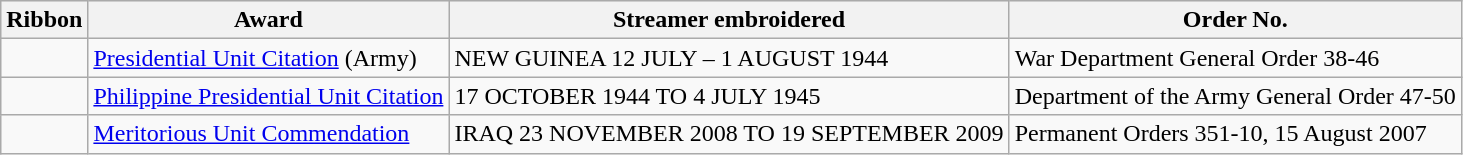<table class="wikitable">
<tr style="background:#efefef;">
<th>Ribbon</th>
<th>Award</th>
<th>Streamer embroidered</th>
<th>Order No.</th>
</tr>
<tr>
<td></td>
<td><a href='#'>Presidential Unit Citation</a> (Army)</td>
<td>NEW GUINEA 12 JULY – 1 AUGUST 1944</td>
<td>War Department General Order 38-46</td>
</tr>
<tr>
<td></td>
<td><a href='#'>Philippine Presidential Unit Citation</a></td>
<td>17 OCTOBER 1944 TO 4 JULY 1945</td>
<td>Department of the Army General Order 47-50</td>
</tr>
<tr>
<td></td>
<td><a href='#'>Meritorious Unit Commendation</a></td>
<td>IRAQ 23 NOVEMBER 2008 TO 19 SEPTEMBER 2009</td>
<td>Permanent Orders 351-10,  15 August 2007</td>
</tr>
</table>
